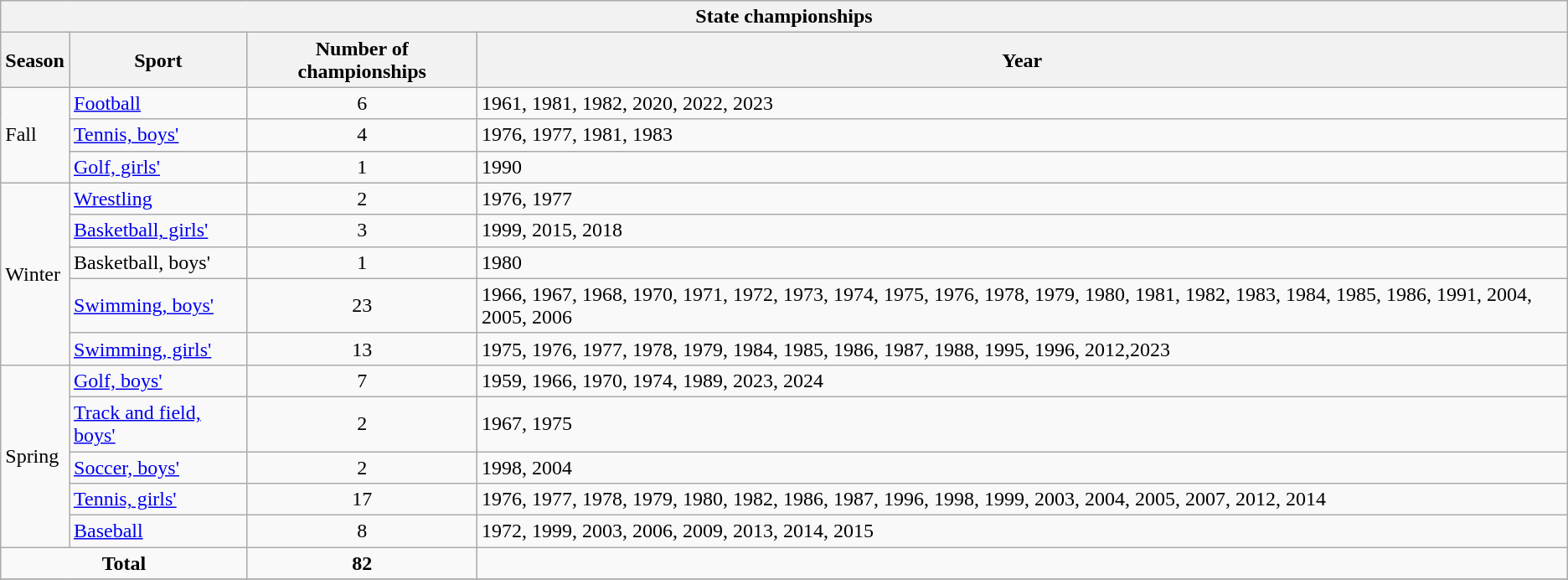<table class="wikitable">
<tr>
<th colspan="4">State championships</th>
</tr>
<tr>
<th>Season</th>
<th>Sport</th>
<th>Number of championships</th>
<th>Year</th>
</tr>
<tr>
<td rowspan="3">Fall</td>
<td><a href='#'>Football</a></td>
<td align="center">6</td>
<td>1961, 1981, 1982, 2020, 2022, 2023</td>
</tr>
<tr>
<td><a href='#'>Tennis, boys'</a></td>
<td align="center">4</td>
<td>1976, 1977, 1981, 1983</td>
</tr>
<tr>
<td><a href='#'>Golf, girls'</a></td>
<td align="center">1</td>
<td>1990</td>
</tr>
<tr>
<td rowspan="5">Winter</td>
<td><a href='#'>Wrestling</a></td>
<td align="center">2</td>
<td>1976, 1977</td>
</tr>
<tr>
<td><a href='#'>Basketball, girls'</a></td>
<td align="center">3</td>
<td>1999, 2015, 2018</td>
</tr>
<tr>
<td>Basketball, boys'</td>
<td align="center">1</td>
<td>1980</td>
</tr>
<tr>
<td><a href='#'>Swimming, boys'</a></td>
<td align="center">23</td>
<td>1966, 1967, 1968, 1970, 1971, 1972, 1973, 1974, 1975, 1976, 1978, 1979, 1980, 1981, 1982, 1983, 1984, 1985, 1986, 1991, 2004, 2005, 2006</td>
</tr>
<tr>
<td><a href='#'>Swimming, girls'</a></td>
<td align="center">13</td>
<td>1975, 1976, 1977, 1978, 1979, 1984, 1985, 1986, 1987, 1988, 1995, 1996, 2012,2023</td>
</tr>
<tr>
<td rowspan="5">Spring</td>
<td><a href='#'>Golf, boys'</a></td>
<td align="center">7</td>
<td>1959, 1966, 1970, 1974, 1989, 2023, 2024</td>
</tr>
<tr>
<td><a href='#'>Track and field, boys'</a></td>
<td align="center">2</td>
<td>1967, 1975</td>
</tr>
<tr>
<td><a href='#'>Soccer, boys'</a></td>
<td align="center">2</td>
<td>1998, 2004</td>
</tr>
<tr>
<td><a href='#'>Tennis, girls'</a></td>
<td align="center">17</td>
<td>1976, 1977, 1978, 1979, 1980, 1982, 1986, 1987, 1996, 1998, 1999, 2003, 2004, 2005, 2007, 2012, 2014</td>
</tr>
<tr>
<td><a href='#'>Baseball</a></td>
<td align="center">8</td>
<td>1972, 1999, 2003, 2006, 2009, 2013, 2014, 2015</td>
</tr>
<tr>
<td align="center" colspan="2"><strong>Total</strong></td>
<td align="center"><strong>82</strong></td>
<td></td>
</tr>
<tr>
</tr>
</table>
